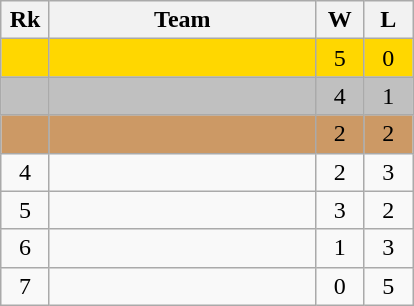<table class=wikitable style=text-align:center>
<tr>
<th width=25>Rk</th>
<th width=170>Team</th>
<th width=25>W</th>
<th width=25>L</th>
</tr>
<tr style="background-color:gold;">
<td></td>
<td align=left></td>
<td>5</td>
<td>0</td>
</tr>
<tr style="background-color:silver;">
<td></td>
<td align=left></td>
<td>4</td>
<td>1</td>
</tr>
<tr style="background-color:#CC9965">
<td></td>
<td align=left></td>
<td>2</td>
<td>2</td>
</tr>
<tr>
<td>4</td>
<td align=left></td>
<td>2</td>
<td>3</td>
</tr>
<tr>
<td>5</td>
<td align=left></td>
<td>3</td>
<td>2</td>
</tr>
<tr>
<td>6</td>
<td align=left></td>
<td>1</td>
<td>3</td>
</tr>
<tr>
<td>7</td>
<td align=left></td>
<td>0</td>
<td>5</td>
</tr>
</table>
